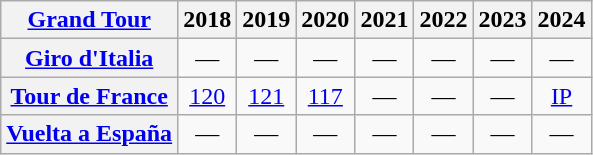<table class="wikitable plainrowheaders">
<tr>
<th scope="col"><a href='#'>Grand Tour</a></th>
<th scope="col">2018</th>
<th scope="col">2019</th>
<th scope="col">2020</th>
<th scope="col">2021</th>
<th scope="col">2022</th>
<th scope="col">2023</th>
<th scope="col">2024</th>
</tr>
<tr style="text-align:center;">
<th scope="row"> <a href='#'>Giro d'Italia</a></th>
<td>—</td>
<td>—</td>
<td>—</td>
<td>—</td>
<td>—</td>
<td>—</td>
<td>—</td>
</tr>
<tr style="text-align:center;">
<th scope="row"> <a href='#'>Tour de France</a></th>
<td><a href='#'>120</a></td>
<td><a href='#'>121</a></td>
<td><a href='#'>117</a></td>
<td>—</td>
<td>—</td>
<td>—</td>
<td><a href='#'>IP</a></td>
</tr>
<tr style="text-align:center;">
<th scope="row"> <a href='#'>Vuelta a España</a></th>
<td>—</td>
<td>—</td>
<td>—</td>
<td>—</td>
<td>—</td>
<td>—</td>
<td>—</td>
</tr>
</table>
